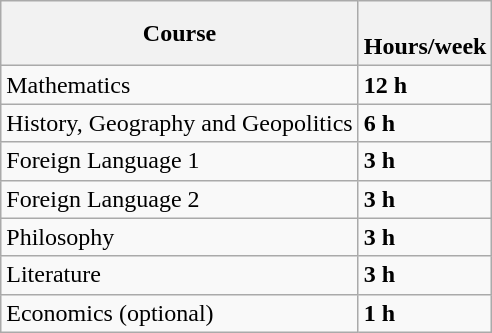<table class="wikitable centre">
<tr>
<th>Course</th>
<th><br>Hours/week</th>
</tr>
<tr>
<td>Mathematics</td>
<td><strong>12 h</strong></td>
</tr>
<tr>
<td>History, Geography and Geopolitics</td>
<td><strong>6 h</strong></td>
</tr>
<tr>
<td>Foreign Language 1</td>
<td><strong>3 h</strong></td>
</tr>
<tr>
<td>Foreign Language 2</td>
<td><strong>3 h</strong></td>
</tr>
<tr>
<td>Philosophy</td>
<td><strong>3 h</strong></td>
</tr>
<tr>
<td>Literature</td>
<td><strong>3 h</strong></td>
</tr>
<tr>
<td>Economics (optional)</td>
<td><strong>1 h</strong></td>
</tr>
</table>
